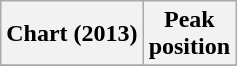<table class="wikitable sortable plainrowheaders" style="text-align:left">
<tr>
<th scope="col">Chart (2013)</th>
<th scope="col">Peak<br>position</th>
</tr>
<tr>
</tr>
</table>
